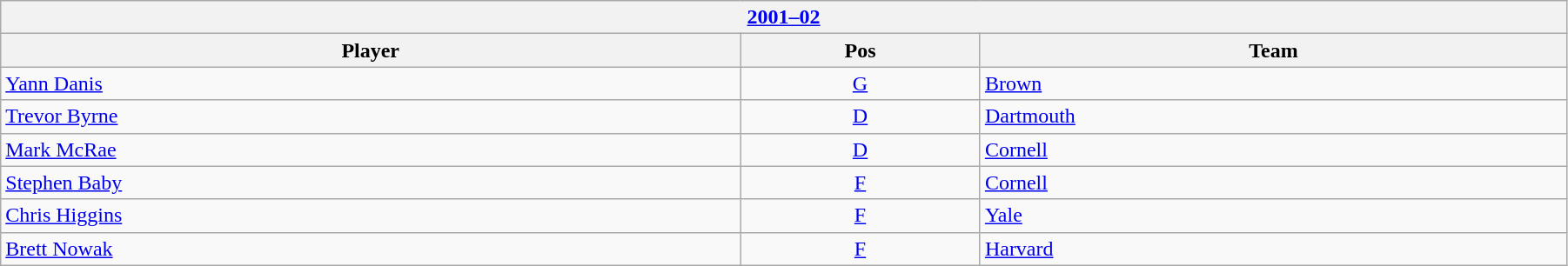<table class="wikitable" width=95%>
<tr>
<th colspan=3><a href='#'>2001–02</a></th>
</tr>
<tr>
<th>Player</th>
<th>Pos</th>
<th>Team</th>
</tr>
<tr>
<td><a href='#'>Yann Danis</a></td>
<td align=center><a href='#'>G</a></td>
<td><a href='#'>Brown</a></td>
</tr>
<tr>
<td><a href='#'>Trevor Byrne</a></td>
<td align=center><a href='#'>D</a></td>
<td><a href='#'>Dartmouth</a></td>
</tr>
<tr>
<td><a href='#'>Mark McRae</a></td>
<td align=center><a href='#'>D</a></td>
<td><a href='#'>Cornell</a></td>
</tr>
<tr>
<td><a href='#'>Stephen Baby</a></td>
<td align=center><a href='#'>F</a></td>
<td><a href='#'>Cornell</a></td>
</tr>
<tr>
<td><a href='#'>Chris Higgins</a></td>
<td align=center><a href='#'>F</a></td>
<td><a href='#'>Yale</a></td>
</tr>
<tr>
<td><a href='#'>Brett Nowak</a></td>
<td align=center><a href='#'>F</a></td>
<td><a href='#'>Harvard</a></td>
</tr>
</table>
